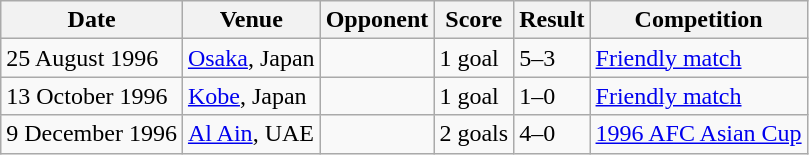<table class="wikitable">
<tr>
<th>Date</th>
<th>Venue</th>
<th>Opponent</th>
<th>Score</th>
<th>Result</th>
<th>Competition</th>
</tr>
<tr>
<td>25 August 1996</td>
<td><a href='#'>Osaka</a>, Japan</td>
<td></td>
<td>1 goal</td>
<td>5–3</td>
<td><a href='#'>Friendly match</a></td>
</tr>
<tr>
<td>13 October 1996</td>
<td><a href='#'>Kobe</a>, Japan</td>
<td></td>
<td>1 goal</td>
<td>1–0</td>
<td><a href='#'>Friendly match</a></td>
</tr>
<tr>
<td>9 December 1996</td>
<td><a href='#'>Al Ain</a>, UAE</td>
<td></td>
<td>2 goals</td>
<td>4–0</td>
<td><a href='#'>1996 AFC Asian Cup</a></td>
</tr>
</table>
